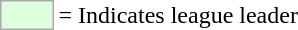<table>
<tr>
<td style="background:#DDFFDD; border:1px solid #aaa; width:2em;"></td>
<td>= Indicates league leader</td>
</tr>
</table>
